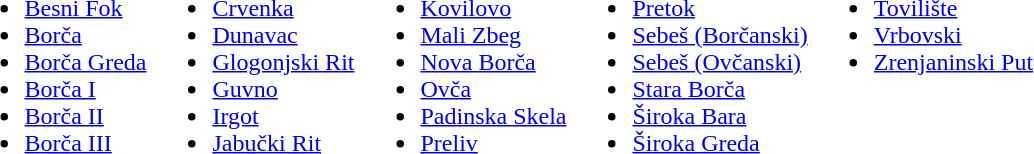<table>
<tr valign=top>
<td><br><ul><li><a href='#'>Besni Fok</a></li><li><a href='#'>Borča</a></li><li><a href='#'>Borča Greda</a></li><li><a href='#'>Borča I</a></li><li><a href='#'>Borča II</a></li><li><a href='#'>Borča III</a></li></ul></td>
<td><br><ul><li><a href='#'>Crvenka</a></li><li><a href='#'>Dunavac</a></li><li><a href='#'>Glogonjski Rit</a></li><li><a href='#'>Guvno</a></li><li><a href='#'>Irgot</a></li><li><a href='#'>Jabučki Rit</a></li></ul></td>
<td><br><ul><li><a href='#'>Kovilovo</a></li><li><a href='#'>Mali Zbeg</a></li><li><a href='#'>Nova Borča</a></li><li><a href='#'>Ovča</a></li><li><a href='#'>Padinska Skela</a></li><li><a href='#'>Preliv</a></li></ul></td>
<td><br><ul><li><a href='#'>Pretok</a></li><li><a href='#'>Sebeš (Borčanski)</a></li><li><a href='#'>Sebeš (Ovčanski)</a></li><li><a href='#'>Stara Borča</a></li><li><a href='#'>Široka Bara</a></li><li><a href='#'>Široka Greda</a></li></ul></td>
<td><br><ul><li><a href='#'>Tovilište</a></li><li><a href='#'>Vrbovski</a></li><li><a href='#'>Zrenjaninski Put</a></li></ul></td>
</tr>
</table>
